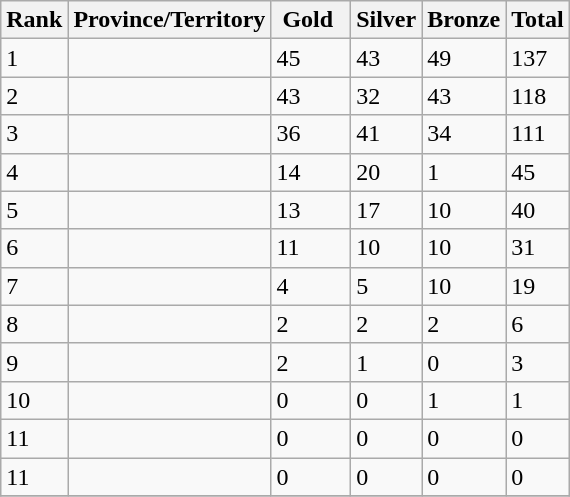<table class="wikitable">
<tr>
<th><strong>Rank</strong></th>
<th><strong>Province/Territory</strong></th>
<th bgcolor="gold"><strong> Gold  </strong></th>
<th bgcolor="silver"><strong>Silver</strong></th>
<th bgcolor="CC9966"><strong>Bronze</strong></th>
<th><strong>Total</strong></th>
</tr>
<tr>
<td>1</td>
<td></td>
<td>45</td>
<td>43</td>
<td>49</td>
<td>137</td>
</tr>
<tr>
<td>2</td>
<td></td>
<td>43</td>
<td>32</td>
<td>43</td>
<td>118</td>
</tr>
<tr>
<td>3</td>
<td><strong></strong></td>
<td>36</td>
<td>41</td>
<td>34</td>
<td>111</td>
</tr>
<tr>
<td>4</td>
<td></td>
<td>14</td>
<td>20</td>
<td>1</td>
<td>45</td>
</tr>
<tr>
<td>5</td>
<td></td>
<td>13</td>
<td>17</td>
<td>10</td>
<td>40</td>
</tr>
<tr>
<td>6</td>
<td></td>
<td>11</td>
<td>10</td>
<td>10</td>
<td>31</td>
</tr>
<tr>
<td>7</td>
<td></td>
<td>4</td>
<td>5</td>
<td>10</td>
<td>19</td>
</tr>
<tr>
<td>8</td>
<td></td>
<td>2</td>
<td>2</td>
<td>2</td>
<td>6</td>
</tr>
<tr>
<td>9</td>
<td></td>
<td>2</td>
<td>1</td>
<td>0</td>
<td>3</td>
</tr>
<tr>
<td>10</td>
<td></td>
<td>0</td>
<td>0</td>
<td>1</td>
<td>1</td>
</tr>
<tr>
<td>11</td>
<td></td>
<td>0</td>
<td>0</td>
<td>0</td>
<td>0</td>
</tr>
<tr>
<td>11</td>
<td></td>
<td>0</td>
<td>0</td>
<td>0</td>
<td>0</td>
</tr>
<tr>
</tr>
</table>
